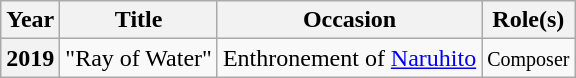<table class="wikitable">
<tr>
<th>Year</th>
<th>Title</th>
<th>Occasion</th>
<th>Role(s)</th>
</tr>
<tr>
<th>2019</th>
<td>"Ray of Water"</td>
<td>Enthronement of <a href='#'>Naruhito</a></td>
<td><small>Composer</small></td>
</tr>
</table>
